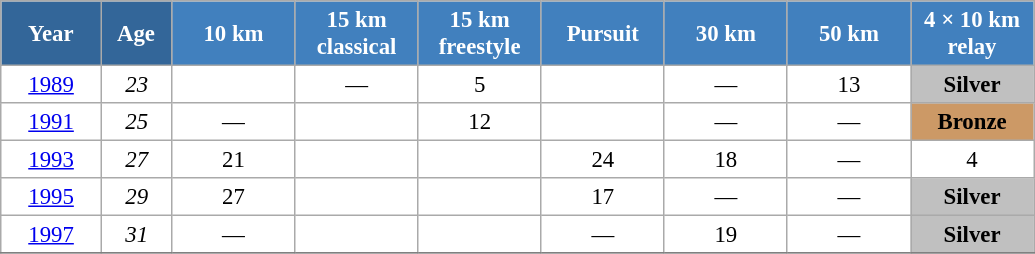<table class="wikitable" style="font-size:95%; text-align:center; border:grey solid 1px; border-collapse:collapse; background:#ffffff;">
<tr>
<th style="background-color:#369; color:white; width:60px;"> Year </th>
<th style="background-color:#369; color:white; width:40px;"> Age </th>
<th style="background-color:#4180be; color:white; width:75px;"> 10 km </th>
<th style="background-color:#4180be; color:white; width:75px;"> 15 km <br> classical </th>
<th style="background-color:#4180be; color:white; width:75px;"> 15 km <br> freestyle </th>
<th style="background-color:#4180be; color:white; width:75px;"> Pursuit </th>
<th style="background-color:#4180be; color:white; width:75px;"> 30 km </th>
<th style="background-color:#4180be; color:white; width:75px;"> 50 km </th>
<th style="background-color:#4180be; color:white; width:75px;"> 4 × 10 km <br> relay </th>
</tr>
<tr>
<td><a href='#'>1989</a></td>
<td><em>23</em></td>
<td></td>
<td>—</td>
<td>5</td>
<td></td>
<td>—</td>
<td>13</td>
<td style="background:silver;"><strong>Silver</strong></td>
</tr>
<tr>
<td><a href='#'>1991</a></td>
<td><em>25</em></td>
<td>—</td>
<td></td>
<td>12</td>
<td></td>
<td>—</td>
<td>—</td>
<td bgcolor="cc9966"><strong>Bronze</strong></td>
</tr>
<tr>
<td><a href='#'>1993</a></td>
<td><em>27</em></td>
<td>21</td>
<td></td>
<td></td>
<td>24</td>
<td>18</td>
<td>—</td>
<td>4</td>
</tr>
<tr>
<td><a href='#'>1995</a></td>
<td><em>29</em></td>
<td>27</td>
<td></td>
<td></td>
<td>17</td>
<td>—</td>
<td>—</td>
<td style="background:silver;"><strong>Silver</strong></td>
</tr>
<tr>
<td><a href='#'>1997</a></td>
<td><em>31</em></td>
<td>—</td>
<td></td>
<td></td>
<td>—</td>
<td>19</td>
<td>—</td>
<td style="background:silver;"><strong>Silver</strong></td>
</tr>
<tr>
</tr>
</table>
